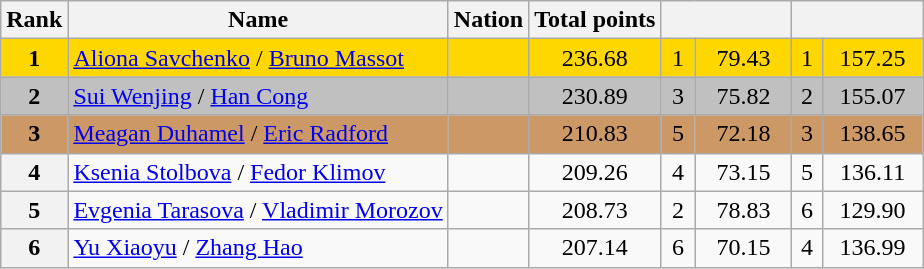<table class="wikitable sortable">
<tr>
<th>Rank</th>
<th>Name</th>
<th>Nation</th>
<th>Total points</th>
<th colspan="2" width="80px"></th>
<th colspan="2" width="80px"></th>
</tr>
<tr bgcolor="gold">
<td align="center"><strong>1</strong></td>
<td><a href='#'>Aliona Savchenko</a> / <a href='#'>Bruno Massot</a></td>
<td></td>
<td align="center">236.68</td>
<td align="center">1</td>
<td align="center">79.43</td>
<td align="center">1</td>
<td align="center">157.25</td>
</tr>
<tr bgcolor="silver">
<td align="center"><strong>2</strong></td>
<td><a href='#'>Sui Wenjing</a> / <a href='#'>Han Cong</a></td>
<td></td>
<td align="center">230.89</td>
<td align="center">3</td>
<td align="center">75.82</td>
<td align="center">2</td>
<td align="center">155.07</td>
</tr>
<tr bgcolor="cc9966">
<td align="center"><strong>3</strong></td>
<td><a href='#'>Meagan Duhamel</a> / <a href='#'>Eric Radford</a></td>
<td></td>
<td align="center">210.83</td>
<td align="center">5</td>
<td align="center">72.18</td>
<td align="center">3</td>
<td align="center">138.65</td>
</tr>
<tr>
<th>4</th>
<td><a href='#'>Ksenia Stolbova</a> / <a href='#'>Fedor Klimov</a></td>
<td></td>
<td align="center">209.26</td>
<td align="center">4</td>
<td align="center">73.15</td>
<td align="center">5</td>
<td align="center">136.11</td>
</tr>
<tr>
<th>5</th>
<td><a href='#'>Evgenia Tarasova</a> / <a href='#'>Vladimir Morozov</a></td>
<td></td>
<td align="center">208.73</td>
<td align="center">2</td>
<td align="center">78.83</td>
<td align="center">6</td>
<td align="center">129.90</td>
</tr>
<tr>
<th>6</th>
<td><a href='#'>Yu Xiaoyu</a> / <a href='#'>Zhang Hao</a></td>
<td></td>
<td align="center">207.14</td>
<td align="center">6</td>
<td align="center">70.15</td>
<td align="center">4</td>
<td align="center">136.99</td>
</tr>
</table>
